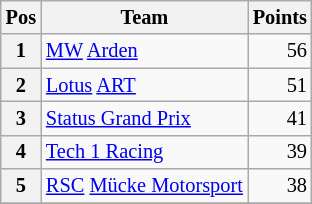<table class="wikitable" style="font-size: 85%;">
<tr>
<th>Pos</th>
<th>Team</th>
<th>Points</th>
</tr>
<tr>
<th>1</th>
<td> <a href='#'>MW</a> <a href='#'>Arden</a></td>
<td align=right>56</td>
</tr>
<tr>
<th>2</th>
<td> <a href='#'>Lotus</a> <a href='#'>ART</a></td>
<td align=right>51</td>
</tr>
<tr>
<th>3</th>
<td> <a href='#'>Status Grand Prix</a></td>
<td align=right>41</td>
</tr>
<tr>
<th>4</th>
<td> <a href='#'>Tech 1 Racing</a></td>
<td align=right>39</td>
</tr>
<tr>
<th>5</th>
<td> <a href='#'>RSC</a> <a href='#'>Mücke Motorsport</a></td>
<td align=right>38</td>
</tr>
<tr>
</tr>
</table>
